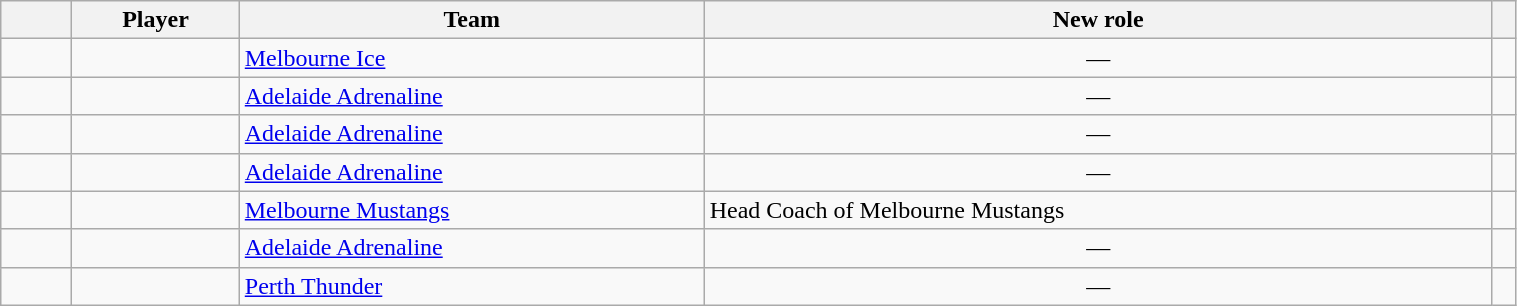<table class="sortable wikitable" width=80% font-size=90%>
<tr>
<th width=40></th>
<th>Player</th>
<th>Team</th>
<th>New role</th>
<th class="unsortable"></th>
</tr>
<tr>
<td align="center"></td>
<td></td>
<td><a href='#'>Melbourne Ice</a></td>
<td align="center">—</td>
<td></td>
</tr>
<tr>
<td align="center"></td>
<td></td>
<td><a href='#'>Adelaide Adrenaline</a></td>
<td align="center">—</td>
<td></td>
</tr>
<tr>
<td align="center"></td>
<td></td>
<td><a href='#'>Adelaide Adrenaline</a></td>
<td align="center">—</td>
<td></td>
</tr>
<tr>
<td align="center"></td>
<td></td>
<td><a href='#'>Adelaide Adrenaline</a></td>
<td align="center">—</td>
<td></td>
</tr>
<tr>
<td align="center"></td>
<td></td>
<td><a href='#'>Melbourne Mustangs</a></td>
<td>Head Coach of Melbourne Mustangs</td>
<td></td>
</tr>
<tr>
<td align="center"></td>
<td></td>
<td><a href='#'>Adelaide Adrenaline</a></td>
<td align="center">—</td>
<td></td>
</tr>
<tr>
<td align="center"></td>
<td></td>
<td><a href='#'>Perth Thunder</a></td>
<td align="center">—</td>
<td></td>
</tr>
</table>
